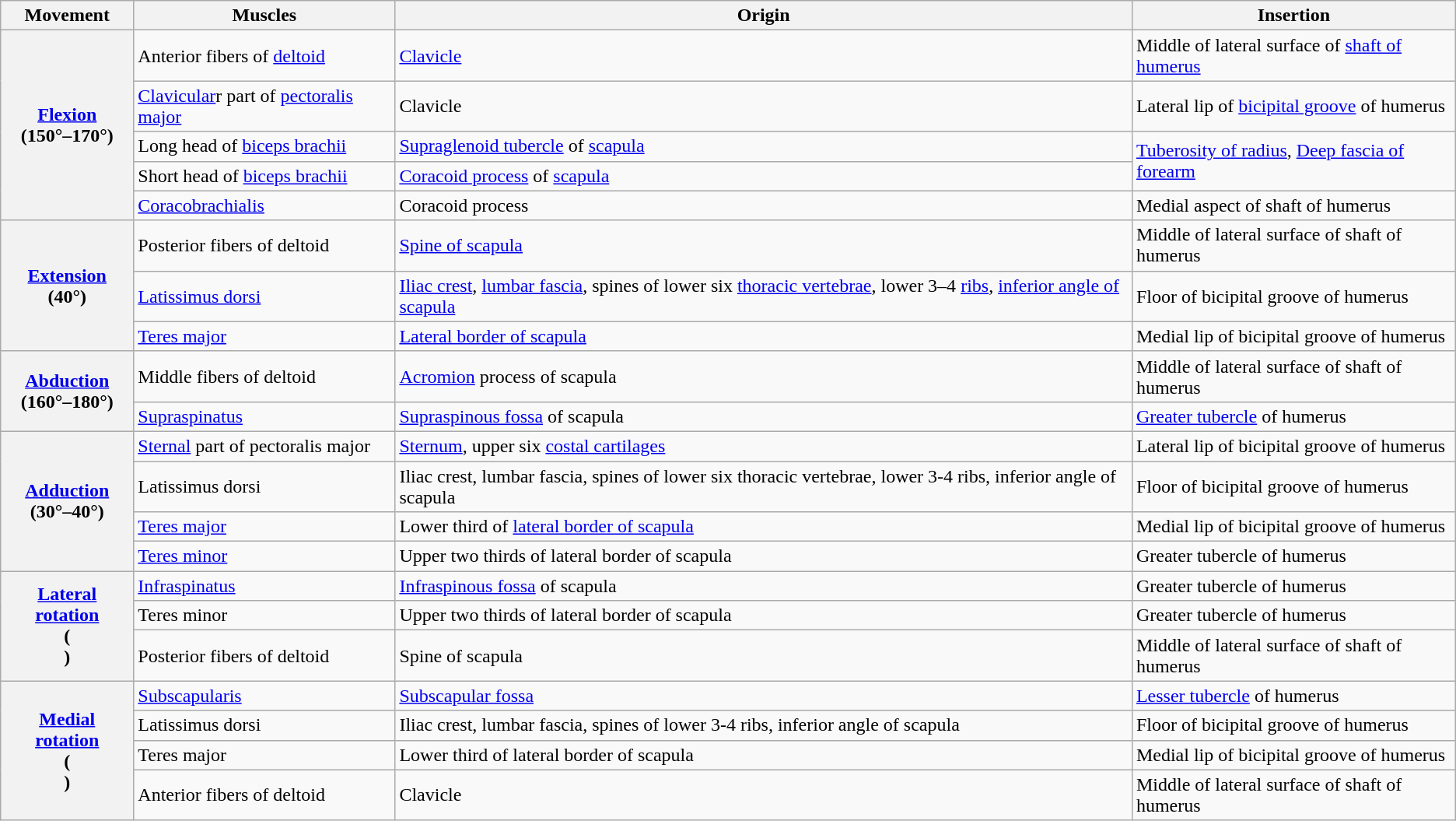<table class="wikitable" align="center">
<tr>
<th>Movement</th>
<th>Muscles</th>
<th>Origin</th>
<th>Insertion</th>
</tr>
<tr>
<th rowspan="5" valign="center"><a href='#'>Flexion</a><br>(150°–170°)</th>
<td>Anterior fibers of <a href='#'>deltoid</a></td>
<td><a href='#'>Clavicle</a></td>
<td>Middle of lateral surface of <a href='#'>shaft of humerus</a></td>
</tr>
<tr>
<td><a href='#'>Clavicular</a>r part of <a href='#'>pectoralis major</a></td>
<td>Clavicle</td>
<td>Lateral lip of <a href='#'>bicipital groove</a> of humerus</td>
</tr>
<tr>
<td>Long head of <a href='#'>biceps brachii</a></td>
<td><a href='#'>Supraglenoid tubercle</a> of <a href='#'>scapula</a></td>
<td rowspan="2"><a href='#'>Tuberosity of radius</a>, <a href='#'>Deep fascia of forearm</a></td>
</tr>
<tr>
<td>Short head of <a href='#'>biceps brachii</a></td>
<td><a href='#'>Coracoid process</a> of <a href='#'>scapula</a></td>
</tr>
<tr>
<td><a href='#'>Coracobrachialis</a></td>
<td>Coracoid process</td>
<td>Medial aspect of shaft of humerus</td>
</tr>
<tr>
<th rowspan="3" valign="center"><a href='#'>Extension</a><br>(40°)</th>
<td>Posterior fibers of deltoid</td>
<td><a href='#'>Spine of scapula</a></td>
<td>Middle of lateral surface of shaft of humerus</td>
</tr>
<tr>
<td><a href='#'>Latissimus dorsi</a></td>
<td><a href='#'>Iliac crest</a>, <a href='#'>lumbar fascia</a>, spines of lower six <a href='#'>thoracic vertebrae</a>, lower 3–4 <a href='#'>ribs</a>, <a href='#'>inferior angle of scapula</a></td>
<td>Floor of bicipital groove of humerus</td>
</tr>
<tr>
<td><a href='#'>Teres major</a></td>
<td><a href='#'>Lateral border of scapula</a></td>
<td>Medial lip of bicipital groove of humerus</td>
</tr>
<tr>
<th rowspan="2" valign="center"><a href='#'>Abduction</a><br>(160°–180°)</th>
<td>Middle fibers of deltoid</td>
<td><a href='#'>Acromion</a> process of scapula</td>
<td>Middle of lateral surface of shaft of humerus</td>
</tr>
<tr>
<td><a href='#'>Supraspinatus</a></td>
<td><a href='#'>Supraspinous fossa</a> of scapula</td>
<td><a href='#'>Greater tubercle</a> of humerus</td>
</tr>
<tr>
<th rowspan="4" valign="center"><a href='#'>Adduction</a><br>(30°–40°)</th>
<td><a href='#'>Sternal</a> part of pectoralis major</td>
<td><a href='#'>Sternum</a>, upper six <a href='#'>costal cartilages</a></td>
<td>Lateral lip of bicipital groove of humerus</td>
</tr>
<tr>
<td>Latissimus dorsi</td>
<td>Iliac crest, lumbar fascia, spines of lower six thoracic vertebrae, lower 3-4 ribs, inferior angle of scapula</td>
<td>Floor of bicipital groove of humerus</td>
</tr>
<tr>
<td><a href='#'>Teres major</a></td>
<td>Lower third of <a href='#'>lateral border of scapula</a></td>
<td>Medial lip of bicipital groove of humerus</td>
</tr>
<tr>
<td><a href='#'>Teres minor</a></td>
<td>Upper two thirds of lateral border of scapula</td>
<td>Greater tubercle of humerus</td>
</tr>
<tr>
<th rowspan="3" valign="center"><a href='#'>Lateral rotation</a><br>(<br>)</th>
<td><a href='#'>Infraspinatus</a></td>
<td><a href='#'>Infraspinous fossa</a> of scapula</td>
<td>Greater tubercle of humerus</td>
</tr>
<tr>
<td>Teres minor</td>
<td>Upper two thirds of lateral border of scapula</td>
<td>Greater tubercle of humerus</td>
</tr>
<tr>
<td>Posterior fibers of deltoid</td>
<td>Spine of scapula</td>
<td>Middle of lateral surface of shaft of humerus</td>
</tr>
<tr>
<th rowspan="4" valign="center"><a href='#'>Medial rotation</a><br>(<br>)</th>
<td><a href='#'>Subscapularis</a></td>
<td><a href='#'>Subscapular fossa</a></td>
<td><a href='#'>Lesser tubercle</a> of humerus</td>
</tr>
<tr>
<td>Latissimus dorsi</td>
<td>Iliac crest, lumbar fascia, spines of lower 3-4 ribs, inferior angle of scapula</td>
<td>Floor of bicipital groove of humerus</td>
</tr>
<tr>
<td>Teres major</td>
<td>Lower third of lateral border of scapula</td>
<td>Medial lip of bicipital groove of humerus</td>
</tr>
<tr>
<td>Anterior fibers of deltoid</td>
<td>Clavicle</td>
<td>Middle of lateral surface of shaft of humerus</td>
</tr>
</table>
